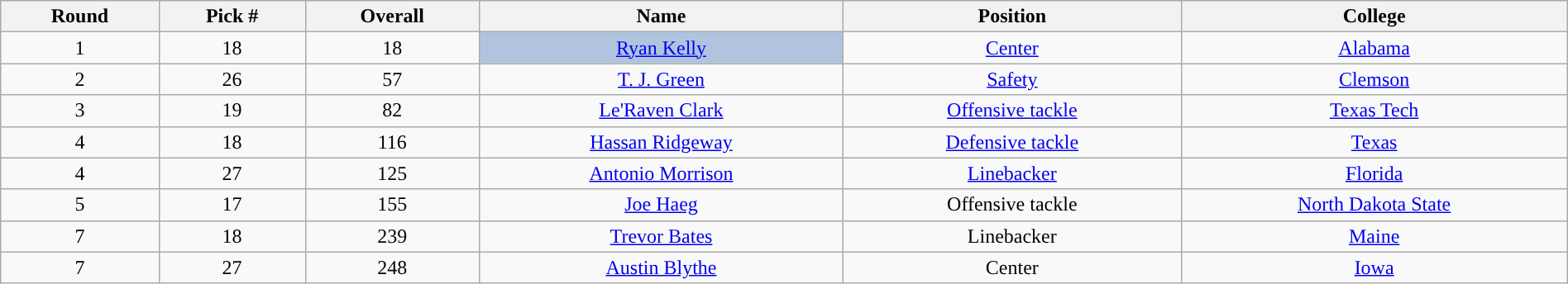<table class="wikitable sortable sortable" style="width: 100%; text-align:center">
<tr>
<th>Round</th>
<th>Pick #</th>
<th>Overall</th>
<th>Name</th>
<th>Position</th>
<th>College</th>
</tr>
<tr>
<td>1</td>
<td>18</td>
<td>18</td>
<td style="background-color:lightsteelblue"><a href='#'>Ryan Kelly</a></td>
<td><a href='#'>Center</a></td>
<td><a href='#'>Alabama</a></td>
</tr>
<tr>
<td>2</td>
<td>26</td>
<td>57</td>
<td><a href='#'>T. J. Green</a></td>
<td><a href='#'>Safety</a></td>
<td><a href='#'>Clemson</a></td>
</tr>
<tr>
<td>3</td>
<td>19</td>
<td>82</td>
<td><a href='#'>Le'Raven Clark</a></td>
<td><a href='#'>Offensive tackle</a></td>
<td><a href='#'>Texas Tech</a></td>
</tr>
<tr>
<td>4</td>
<td>18</td>
<td>116</td>
<td><a href='#'>Hassan Ridgeway</a></td>
<td><a href='#'>Defensive tackle</a></td>
<td><a href='#'>Texas</a></td>
</tr>
<tr>
<td>4</td>
<td>27</td>
<td>125</td>
<td><a href='#'>Antonio Morrison</a></td>
<td><a href='#'>Linebacker</a></td>
<td><a href='#'>Florida</a></td>
</tr>
<tr>
<td>5</td>
<td>17</td>
<td>155</td>
<td><a href='#'>Joe Haeg</a></td>
<td>Offensive tackle</td>
<td><a href='#'>North Dakota State</a></td>
</tr>
<tr>
<td>7</td>
<td>18</td>
<td>239</td>
<td><a href='#'>Trevor Bates</a></td>
<td>Linebacker</td>
<td><a href='#'>Maine</a></td>
</tr>
<tr>
<td>7</td>
<td>27</td>
<td>248</td>
<td><a href='#'>Austin Blythe</a></td>
<td>Center</td>
<td><a href='#'>Iowa</a></td>
</tr>
</table>
